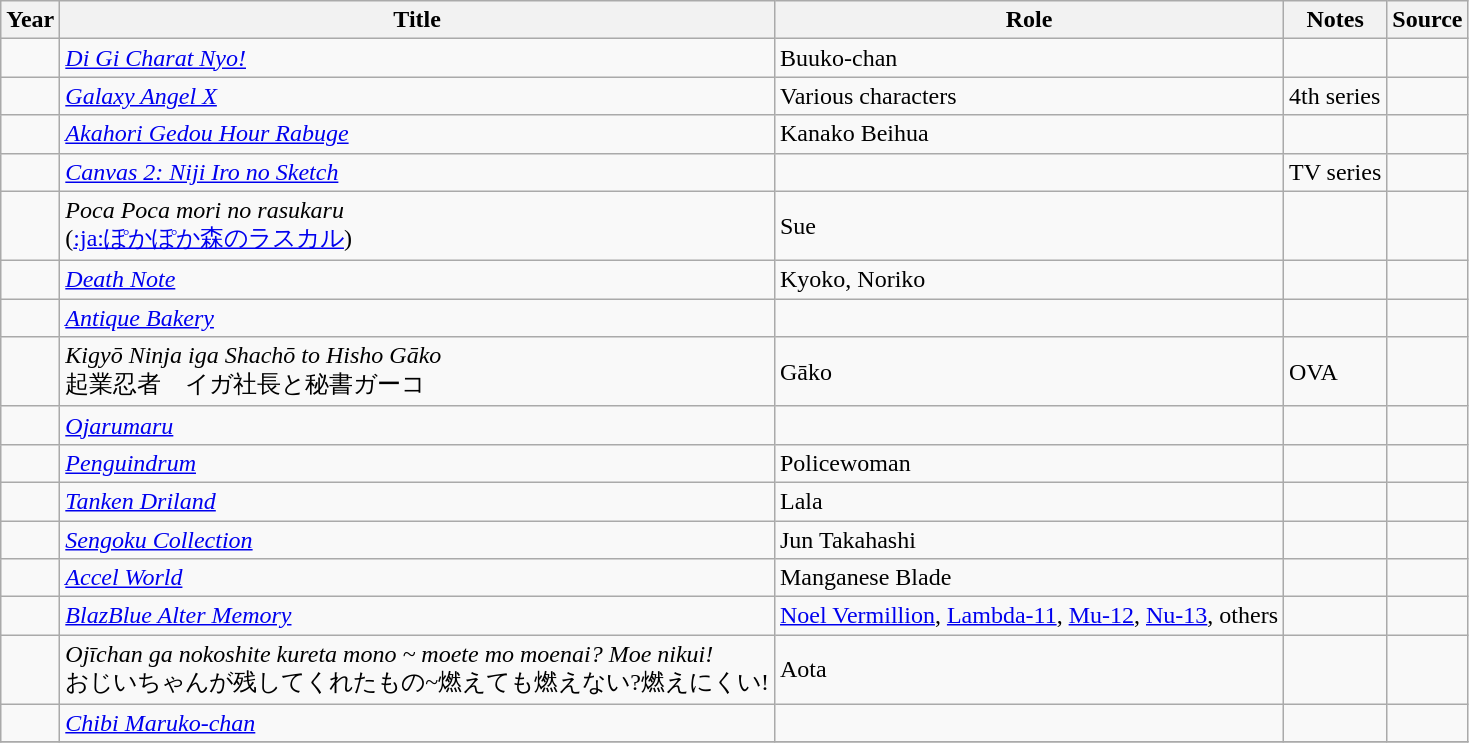<table class="wikitable sortable plainrowheaders">
<tr>
<th>Year</th>
<th>Title</th>
<th>Role</th>
<th class="unsortable">Notes</th>
<th class="unsortable">Source</th>
</tr>
<tr>
<td></td>
<td><em><a href='#'>Di Gi Charat Nyo!</a></em></td>
<td>Buuko-chan</td>
<td></td>
<td></td>
</tr>
<tr>
<td></td>
<td><em><a href='#'>Galaxy Angel X</a></em></td>
<td>Various characters</td>
<td>4th series</td>
<td></td>
</tr>
<tr>
<td></td>
<td><em><a href='#'>Akahori Gedou Hour Rabuge</a></em></td>
<td>Kanako Beihua</td>
<td></td>
<td></td>
</tr>
<tr>
<td></td>
<td><em><a href='#'>Canvas 2: Niji Iro no Sketch</a></em></td>
<td></td>
<td>TV series</td>
<td></td>
</tr>
<tr>
<td></td>
<td><em>Poca Poca mori no rasukaru</em><br>(<a href='#'>:ja:ぽかぽか森のラスカル</a>)</td>
<td>Sue</td>
<td></td>
<td></td>
</tr>
<tr>
<td></td>
<td><em><a href='#'>Death Note</a></em></td>
<td>Kyoko, Noriko</td>
<td></td>
<td></td>
</tr>
<tr>
<td></td>
<td><em><a href='#'>Antique Bakery</a></em></td>
<td></td>
<td></td>
<td></td>
</tr>
<tr>
<td></td>
<td><em>Kigyō Ninja iga Shachō to Hisho Gāko</em><br>起業忍者　イガ社長と秘書ガーコ</td>
<td>Gāko</td>
<td>OVA</td>
<td></td>
</tr>
<tr>
<td></td>
<td><em><a href='#'>Ojarumaru</a></em></td>
<td></td>
<td></td>
<td></td>
</tr>
<tr>
<td></td>
<td><em><a href='#'>Penguindrum</a></em></td>
<td>Policewoman</td>
<td></td>
<td></td>
</tr>
<tr>
<td></td>
<td><em><a href='#'>Tanken Driland</a></em></td>
<td>Lala</td>
<td></td>
<td></td>
</tr>
<tr>
<td></td>
<td><em><a href='#'>Sengoku Collection</a></em></td>
<td>Jun Takahashi</td>
<td></td>
<td></td>
</tr>
<tr>
<td></td>
<td><em><a href='#'>Accel World</a></em></td>
<td>Manganese Blade</td>
<td></td>
<td></td>
</tr>
<tr>
<td></td>
<td><em><a href='#'>BlazBlue Alter Memory</a></em></td>
<td><a href='#'>Noel Vermillion</a>, <a href='#'>Lambda-11</a>, <a href='#'>Mu-12</a>,  <a href='#'>Nu-13</a>, others</td>
<td></td>
<td></td>
</tr>
<tr>
<td></td>
<td><em>Ojīchan ga nokoshite kureta mono ~ moete mo moenai? Moe nikui!</em><br>おじいちゃんが残してくれたもの~燃えても燃えない?燃えにくい!</td>
<td>Aota</td>
<td></td>
<td></td>
</tr>
<tr>
<td> </td>
<td><em><a href='#'>Chibi Maruko-chan</a></em></td>
<td></td>
<td></td>
<td></td>
</tr>
<tr>
</tr>
</table>
